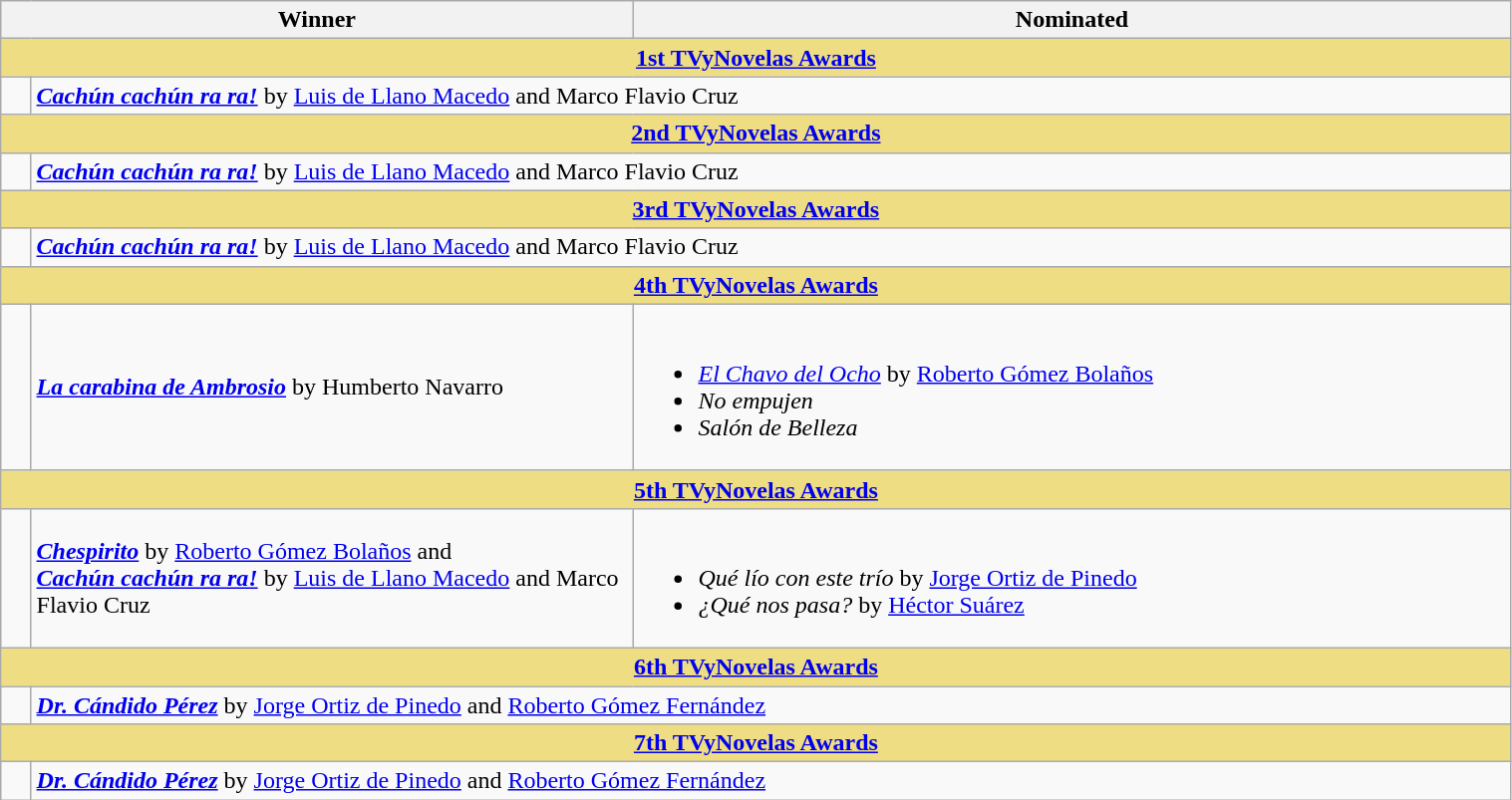<table class="wikitable" width=80%>
<tr align=center>
<th width="150px;" colspan=2; align="center">Winner</th>
<th width="580px;" align="center">Nominated</th>
</tr>
<tr>
<th colspan=9 style="background:#EEDD82;"  align="center"><strong><a href='#'>1st TVyNovelas Awards</a></strong></th>
</tr>
<tr>
<td width=2%></td>
<td colspan=2><strong><em><a href='#'>Cachún cachún ra ra!</a></em></strong> by <a href='#'>Luis de Llano Macedo</a> and Marco Flavio Cruz</td>
</tr>
<tr>
<th colspan=9 style="background:#EEDD82;"  align="center"><strong><a href='#'>2nd TVyNovelas Awards</a></strong></th>
</tr>
<tr>
<td width=2%></td>
<td colspan=2><strong><em><a href='#'>Cachún cachún ra ra!</a></em></strong> by <a href='#'>Luis de Llano Macedo</a> and Marco Flavio Cruz</td>
</tr>
<tr>
<th colspan=9 style="background:#EEDD82;"  align="center"><strong><a href='#'>3rd TVyNovelas Awards</a></strong></th>
</tr>
<tr>
<td width=2%></td>
<td colspan=2><strong><em><a href='#'>Cachún cachún ra ra!</a></em></strong> by <a href='#'>Luis de Llano Macedo</a> and Marco Flavio Cruz</td>
</tr>
<tr>
<th colspan=9 style="background:#EEDD82;"  align="center"><strong><a href='#'>4th TVyNovelas Awards</a></strong></th>
</tr>
<tr>
<td width=2%></td>
<td><strong><em><a href='#'>La carabina de Ambrosio</a></em></strong> by Humberto Navarro</td>
<td><br><ul><li><em><a href='#'>El Chavo del Ocho</a></em> by <a href='#'>Roberto Gómez Bolaños</a></li><li><em>No empujen</em></li><li><em>Salón de Belleza</em></li></ul></td>
</tr>
<tr>
<th colspan=9 style="background:#EEDD82;"  align="center"><strong><a href='#'>5th TVyNovelas Awards</a></strong></th>
</tr>
<tr>
<td width=2%></td>
<td><strong><em><a href='#'>Chespirito</a></em></strong> by <a href='#'>Roberto Gómez Bolaños</a> and <br><strong><em><a href='#'>Cachún cachún ra ra!</a></em></strong> by <a href='#'>Luis de Llano Macedo</a> and Marco Flavio Cruz</td>
<td><br><ul><li><em>Qué lío con este trío</em> by <a href='#'>Jorge Ortiz de Pinedo</a></li><li><em>¿Qué nos pasa?</em> by <a href='#'>Héctor Suárez</a></li></ul></td>
</tr>
<tr>
<th colspan=9 style="background:#EEDD82;"  align="center"><strong><a href='#'>6th TVyNovelas Awards</a></strong></th>
</tr>
<tr>
<td width=2%></td>
<td colspan=2><strong><em><a href='#'>Dr. Cándido Pérez</a></em></strong> by <a href='#'>Jorge Ortiz de Pinedo</a> and <a href='#'>Roberto Gómez Fernández</a></td>
</tr>
<tr>
<th colspan=9 style="background:#EEDD82;"  align="center"><strong><a href='#'>7th TVyNovelas Awards</a></strong></th>
</tr>
<tr>
<td width=2%></td>
<td colspan=2><strong><em><a href='#'>Dr. Cándido Pérez</a></em></strong> by <a href='#'>Jorge Ortiz de Pinedo</a> and <a href='#'>Roberto Gómez Fernández</a></td>
</tr>
</table>
